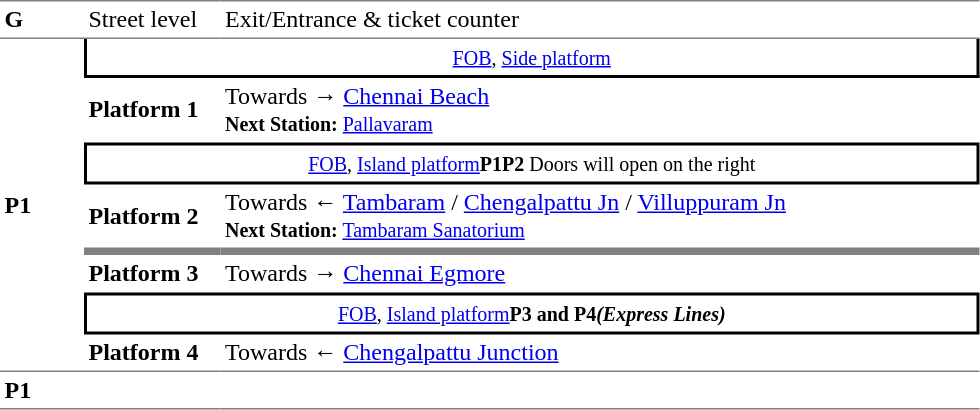<table cellpadding="3" cellspacing="0" border="0">
<tr>
<td valign="top" width="30" style="border-top:solid 1px gray;border-bottom:solid 1px gray;"><strong>G</strong></td>
<td valign="top" width="85" style="border-top:solid 1px gray;border-bottom:solid 1px gray;">Street level</td>
<td valign="top" width="500" style="border-top:solid 1px gray;border-bottom:solid 1px gray;">Exit/Entrance & ticket counter</td>
</tr>
<tr>
<td rowspan="7" style="border-bottom:solid 1px gray;" width="50" valign="center"><strong>P1</strong></td>
<td colspan="2" style="border-right:solid 2px black;border-left:solid 2px black;border-bottom:solid 2px black;text-align:center;"><a href='#'><small>FOB</small></a><small>, <a href='#'>Side platform</a></small></td>
</tr>
<tr>
<td width="85" style="border-bottom:solid 1px white;"><span><strong>Platform 1</strong></span></td>
<td width="500" style="border-bottom:solid 1px white;">Towards → <a href='#'>Chennai Beach</a><br><small><strong>Next Station:</strong> <a href='#'>Pallavaram</a></small></td>
</tr>
<tr>
<td colspan="2" style="border-top:solid 2px black;border-right:solid 2px black;border-left:solid 2px black;border-bottom:solid 2px black;text-align:center;"><a href='#'><small>FOB</small></a><small>, <a href='#'>Island platform</a><strong>P1</strong><strong>P2</strong> Doors will open on the right</small></td>
</tr>
<tr>
<td width="85" style="border-bottom:solid 5px gray;"><span><strong>Platform 2</strong></span></td>
<td width="500" style="border-bottom:solid 5px gray;">Towards ← <a href='#'>Tambaram</a> / <a href='#'>Chengalpattu Jn</a> / <a href='#'>Villuppuram Jn</a><br><small><strong>Next Station:</strong> <a href='#'>Tambaram Sanatorium</a></small></td>
</tr>
<tr>
<td width="85" style="border-bottom:solid 1px white;"><span><strong>Platform 3</strong></span></td>
<td style="border-bottom:solid 1px white;" width="500">Towards → <a href='#'>Chennai Egmore</a></td>
</tr>
<tr>
<td colspan="2" style="border-top:solid 2px black;border-right:solid 2px black;border-left:solid 2px black;border-bottom:solid 2px black;text-align:center;"><a href='#'><small>FOB</small></a><small>, <a href='#'>Island platform</a><strong>P3 and P4</strong><strong><em>(Express Lines)</em></strong></small></td>
</tr>
<tr>
<td width="85" style="border-bottom:solid 1px gray;"><span><strong>Platform 4</strong></span></td>
<td style="border-bottom:solid 1px gray;" width="500">Towards ← <a href='#'>Chengalpattu Junction</a></td>
</tr>
<tr>
<td style="border-bottom:solid 1px gray;" width="50" valign="top"><strong>P1</strong></td>
<td style="border-bottom:solid 1px gray;" width="50" valign="top"></td>
<td style="border-bottom:solid 1px gray;" width="50" valign="top"></td>
</tr>
<tr>
</tr>
</table>
